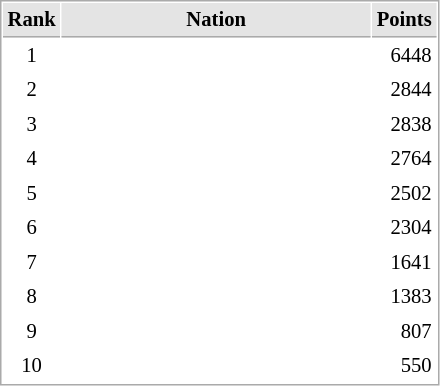<table cellspacing="1" cellpadding="3" style="border:1px solid #AAAAAA; font-size:86%;">
<tr bgcolor="#E4E4E4">
<th style="border-bottom:1px solid #AAAAAA" width=10>Rank</th>
<th style="border-bottom:1px solid #AAAAAA" width=200>Nation</th>
<th style="border-bottom:1px solid #AAAAAA" width=20 align=right>Points</th>
</tr>
<tr>
<td align=center>1</td>
<td><strong></strong></td>
<td align=right>6448</td>
</tr>
<tr>
<td align=center>2</td>
<td></td>
<td align=right>2844</td>
</tr>
<tr>
<td align=center>3</td>
<td></td>
<td align=right>2838</td>
</tr>
<tr>
<td align=center>4</td>
<td></td>
<td align=right>2764</td>
</tr>
<tr>
<td align=center>5</td>
<td></td>
<td align=right>2502</td>
</tr>
<tr>
<td align=center>6</td>
<td></td>
<td align=right>2304</td>
</tr>
<tr>
<td align=center>7</td>
<td></td>
<td align=right>1641</td>
</tr>
<tr>
<td align=center>8</td>
<td></td>
<td align=right>1383</td>
</tr>
<tr>
<td align=center>9</td>
<td>  </td>
<td align=right>807</td>
</tr>
<tr>
<td align=center>10</td>
<td></td>
<td align=right>550</td>
</tr>
</table>
